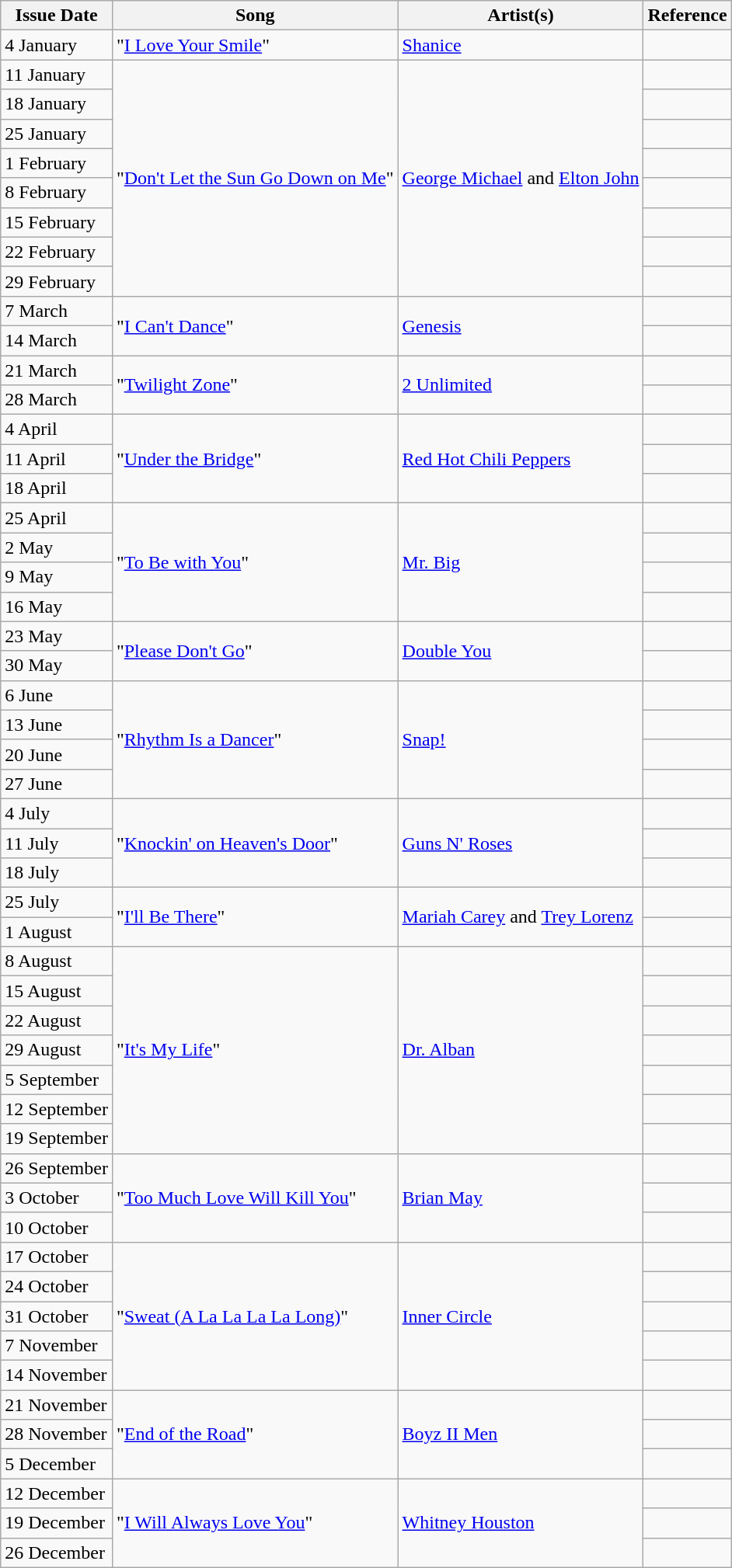<table class="wikitable">
<tr>
<th align="center">Issue Date</th>
<th align="center">Song</th>
<th align="center">Artist(s)</th>
<th align="center">Reference</th>
</tr>
<tr>
<td>4 January</td>
<td>"<a href='#'>I Love Your Smile</a>"</td>
<td><a href='#'>Shanice</a></td>
<td align="center"></td>
</tr>
<tr>
<td>11 January</td>
<td rowspan="8">"<a href='#'>Don't Let the Sun Go Down on Me</a>"</td>
<td rowspan="8"><a href='#'>George Michael</a> and <a href='#'>Elton John</a></td>
<td align="center"></td>
</tr>
<tr>
<td>18 January</td>
<td align="center"></td>
</tr>
<tr>
<td>25 January</td>
<td align="center"></td>
</tr>
<tr>
<td>1 February</td>
<td align="center"></td>
</tr>
<tr>
<td>8 February</td>
<td align="center"></td>
</tr>
<tr>
<td>15 February</td>
<td align="center"></td>
</tr>
<tr>
<td>22 February</td>
<td align="center"></td>
</tr>
<tr>
<td>29 February</td>
<td align="center"></td>
</tr>
<tr>
<td>7 March</td>
<td rowspan="2">"<a href='#'>I Can't Dance</a>"</td>
<td rowspan="2"><a href='#'>Genesis</a></td>
<td align="center"></td>
</tr>
<tr>
<td>14 March</td>
<td align="center"></td>
</tr>
<tr>
<td>21 March</td>
<td rowspan="2">"<a href='#'>Twilight Zone</a>"</td>
<td rowspan="2"><a href='#'>2 Unlimited</a></td>
<td align="center"></td>
</tr>
<tr>
<td>28 March</td>
<td align="center"></td>
</tr>
<tr>
<td>4 April</td>
<td rowspan="3">"<a href='#'>Under the Bridge</a>"</td>
<td rowspan="3"><a href='#'>Red Hot Chili Peppers</a></td>
<td align="center"></td>
</tr>
<tr>
<td>11 April</td>
<td align="center"></td>
</tr>
<tr>
<td>18 April</td>
<td align="center"></td>
</tr>
<tr>
<td>25 April</td>
<td rowspan="4">"<a href='#'>To Be with You</a>"</td>
<td rowspan="4"><a href='#'>Mr. Big</a></td>
<td align="center"></td>
</tr>
<tr>
<td>2 May</td>
<td align="center"></td>
</tr>
<tr>
<td>9 May</td>
<td align="center"></td>
</tr>
<tr>
<td>16 May</td>
<td align="center"></td>
</tr>
<tr>
<td>23 May</td>
<td rowspan="2">"<a href='#'>Please Don't Go</a>"</td>
<td rowspan="2"><a href='#'>Double You</a></td>
<td align="center"></td>
</tr>
<tr>
<td>30 May</td>
<td align="center"></td>
</tr>
<tr>
<td>6 June</td>
<td rowspan="4">"<a href='#'>Rhythm Is a Dancer</a>"</td>
<td rowspan="4"><a href='#'>Snap!</a></td>
<td align="center"></td>
</tr>
<tr>
<td>13 June</td>
<td align="center"></td>
</tr>
<tr>
<td>20 June</td>
<td align="center"></td>
</tr>
<tr>
<td>27 June</td>
<td align="center"></td>
</tr>
<tr>
<td>4 July</td>
<td rowspan="3">"<a href='#'>Knockin' on Heaven's Door</a>"</td>
<td rowspan="3"><a href='#'>Guns N' Roses</a></td>
<td align="center"></td>
</tr>
<tr>
<td>11 July</td>
<td align="center"></td>
</tr>
<tr>
<td>18 July</td>
<td align="center"></td>
</tr>
<tr>
<td>25 July</td>
<td rowspan="2">"<a href='#'>I'll Be There</a>"</td>
<td rowspan="2"><a href='#'>Mariah Carey</a> and <a href='#'>Trey Lorenz</a></td>
<td align="center"></td>
</tr>
<tr>
<td>1 August</td>
<td align="center"></td>
</tr>
<tr>
<td>8 August</td>
<td rowspan="7">"<a href='#'>It's My Life</a>"</td>
<td rowspan="7"><a href='#'>Dr. Alban</a></td>
<td align="center"></td>
</tr>
<tr>
<td>15 August</td>
<td align="center"></td>
</tr>
<tr>
<td>22 August</td>
<td align="center"></td>
</tr>
<tr>
<td>29 August</td>
<td align="center"></td>
</tr>
<tr>
<td>5 September</td>
<td align="center"></td>
</tr>
<tr>
<td>12 September</td>
<td align="center"></td>
</tr>
<tr>
<td>19 September</td>
<td align="center"></td>
</tr>
<tr>
<td>26 September</td>
<td rowspan="3">"<a href='#'>Too Much Love Will Kill You</a>"</td>
<td rowspan="3"><a href='#'>Brian May</a></td>
<td align="center"></td>
</tr>
<tr>
<td>3 October</td>
<td align="center"></td>
</tr>
<tr>
<td>10 October</td>
<td align="center"></td>
</tr>
<tr>
<td>17 October</td>
<td rowspan="5">"<a href='#'>Sweat (A La La La La Long)</a>"</td>
<td rowspan="5"><a href='#'>Inner Circle</a></td>
<td align="center"></td>
</tr>
<tr>
<td>24 October</td>
<td align="center"></td>
</tr>
<tr>
<td>31 October</td>
<td align="center"></td>
</tr>
<tr>
<td>7 November</td>
<td align="center"></td>
</tr>
<tr>
<td>14 November</td>
<td align="center"></td>
</tr>
<tr>
<td>21 November</td>
<td rowspan="3">"<a href='#'>End of the Road</a>"</td>
<td rowspan="3"><a href='#'>Boyz II Men</a></td>
<td align="center"></td>
</tr>
<tr>
<td>28 November</td>
<td align="center"></td>
</tr>
<tr>
<td>5 December</td>
<td align="center"></td>
</tr>
<tr>
<td>12 December</td>
<td rowspan="3">"<a href='#'>I Will Always Love You</a>"</td>
<td rowspan="3"><a href='#'>Whitney Houston</a></td>
<td align="center"></td>
</tr>
<tr>
<td>19 December</td>
<td align="center"></td>
</tr>
<tr>
<td>26 December</td>
<td align="center"></td>
</tr>
</table>
